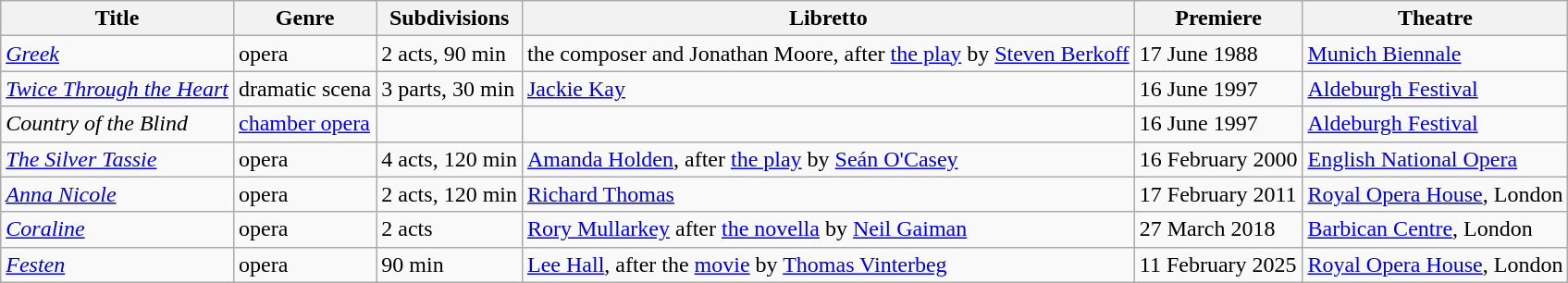<table class="wikitable sortable">
<tr>
<th>Title</th>
<th>Genre</th>
<th>Subdivisions</th>
<th>Libretto</th>
<th>Premiere</th>
<th>Theatre</th>
</tr>
<tr>
<td><em><a href='#'>Greek</a></em></td>
<td>opera</td>
<td>2 acts, 90 min</td>
<td>the composer and Jonathan Moore, after <a href='#'>the play</a> by <a href='#'>Steven Berkoff</a></td>
<td>17 June 1988</td>
<td><a href='#'>Munich Biennale</a></td>
</tr>
<tr>
<td><em><a href='#'>Twice Through the Heart</a></em></td>
<td>dramatic scena</td>
<td>3 parts, 30 min</td>
<td><a href='#'>Jackie Kay</a></td>
<td>16 June 1997</td>
<td><a href='#'>Aldeburgh Festival</a></td>
</tr>
<tr>
<td><em>Country of the Blind</em></td>
<td><a href='#'>chamber opera</a></td>
<td></td>
<td></td>
<td>16 June 1997</td>
<td><a href='#'>Aldeburgh Festival</a></td>
</tr>
<tr>
<td><em><a href='#'>The Silver Tassie</a></em></td>
<td>opera</td>
<td>4 acts, 120 min</td>
<td><a href='#'>Amanda Holden</a>, after <a href='#'>the play</a> by <a href='#'>Seán O'Casey</a></td>
<td>16 February 2000</td>
<td><a href='#'>English National Opera</a></td>
</tr>
<tr>
<td><em><a href='#'>Anna Nicole</a></em></td>
<td>opera</td>
<td>2 acts, 120 min</td>
<td><a href='#'>Richard Thomas</a></td>
<td>17 February 2011</td>
<td><a href='#'>Royal Opera House</a>, London</td>
</tr>
<tr>
<td><a href='#'><em>Coraline</em></a></td>
<td>opera</td>
<td>2 acts</td>
<td><a href='#'>Rory Mullarkey</a> after <a href='#'>the novella</a> by <a href='#'>Neil Gaiman</a></td>
<td>27 March 2018</td>
<td><a href='#'>Barbican Centre</a>, London</td>
</tr>
<tr>
<td><em><a href='#'>Festen</a></em></td>
<td>opera</td>
<td>90 min</td>
<td><a href='#'>Lee Hall</a>, after the <a href='#'>movie</a> by <a href='#'>Thomas Vinterbeg</a></td>
<td>11 February 2025</td>
<td><a href='#'>Royal Opera House</a>, London</td>
</tr>
</table>
